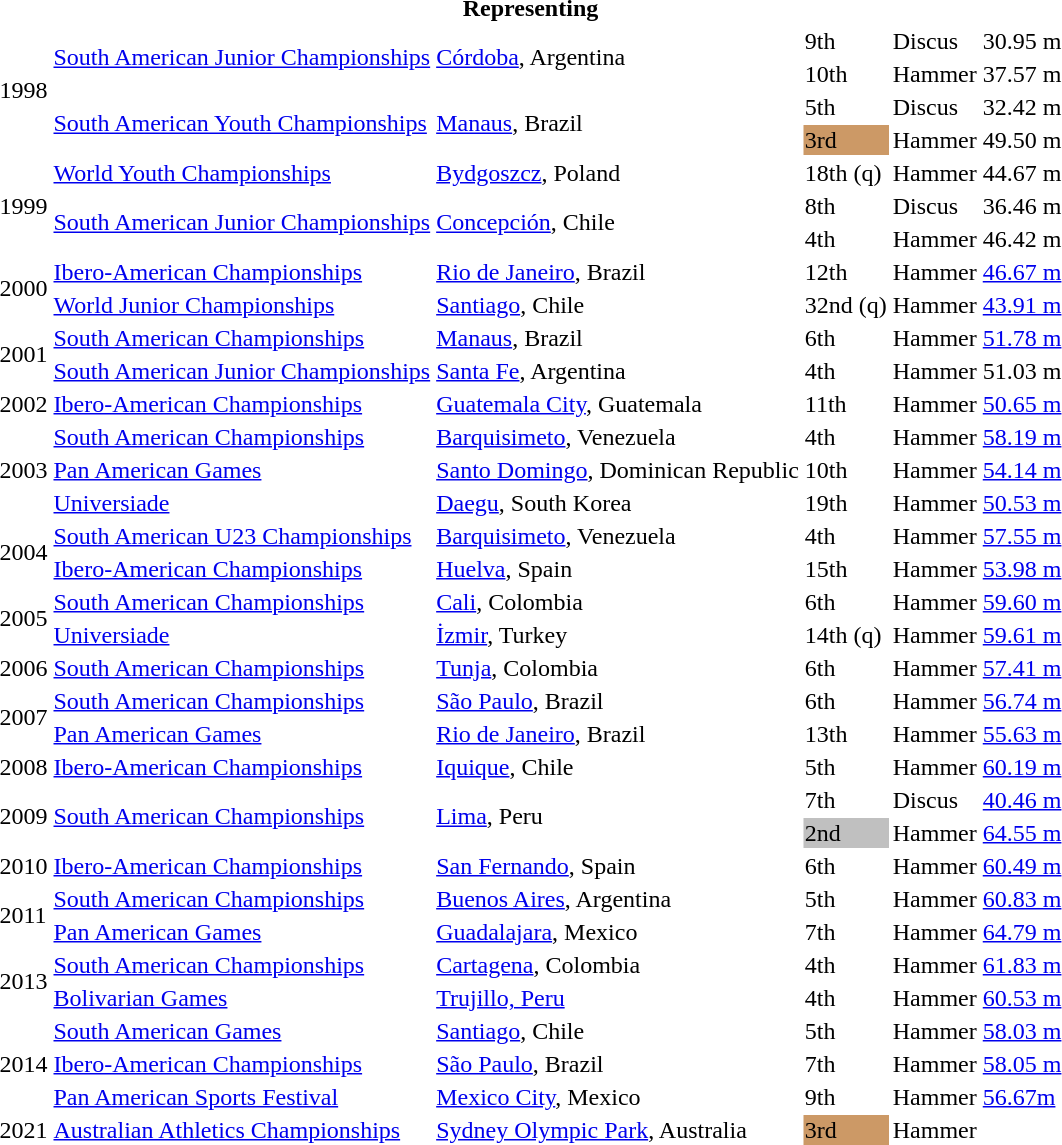<table>
<tr>
<th colspan="6">Representing </th>
</tr>
<tr>
<td rowspan=4>1998</td>
<td rowspan=2><a href='#'>South American Junior Championships</a></td>
<td rowspan=2><a href='#'>Córdoba</a>, Argentina</td>
<td>9th</td>
<td>Discus</td>
<td>30.95 m</td>
</tr>
<tr>
<td>10th</td>
<td>Hammer</td>
<td>37.57 m</td>
</tr>
<tr>
<td rowspan=2><a href='#'>South American Youth Championships</a></td>
<td rowspan=2><a href='#'>Manaus</a>, Brazil</td>
<td>5th</td>
<td>Discus</td>
<td>32.42 m</td>
</tr>
<tr>
<td bgcolor=cc9966>3rd</td>
<td>Hammer</td>
<td>49.50 m</td>
</tr>
<tr>
<td rowspan=3>1999</td>
<td><a href='#'>World Youth Championships</a></td>
<td><a href='#'>Bydgoszcz</a>, Poland</td>
<td>18th (q)</td>
<td>Hammer</td>
<td>44.67 m</td>
</tr>
<tr>
<td rowspan=2><a href='#'>South American Junior Championships</a></td>
<td rowspan=2><a href='#'>Concepción</a>, Chile</td>
<td>8th</td>
<td>Discus</td>
<td>36.46 m</td>
</tr>
<tr>
<td>4th</td>
<td>Hammer</td>
<td>46.42 m</td>
</tr>
<tr>
<td rowspan=2>2000</td>
<td><a href='#'>Ibero-American Championships</a></td>
<td><a href='#'>Rio de Janeiro</a>, Brazil</td>
<td>12th</td>
<td>Hammer</td>
<td><a href='#'>46.67 m</a></td>
</tr>
<tr>
<td><a href='#'>World Junior Championships</a></td>
<td><a href='#'>Santiago</a>, Chile</td>
<td>32nd (q)</td>
<td>Hammer</td>
<td><a href='#'>43.91 m</a></td>
</tr>
<tr>
<td rowspan=2>2001</td>
<td><a href='#'>South American Championships</a></td>
<td><a href='#'>Manaus</a>, Brazil</td>
<td>6th</td>
<td>Hammer</td>
<td><a href='#'>51.78 m</a></td>
</tr>
<tr>
<td><a href='#'>South American Junior Championships</a></td>
<td><a href='#'>Santa Fe</a>, Argentina</td>
<td>4th</td>
<td>Hammer</td>
<td>51.03 m</td>
</tr>
<tr>
<td>2002</td>
<td><a href='#'>Ibero-American Championships</a></td>
<td><a href='#'>Guatemala City</a>, Guatemala</td>
<td>11th</td>
<td>Hammer</td>
<td><a href='#'>50.65 m</a></td>
</tr>
<tr>
<td rowspan=3>2003</td>
<td><a href='#'>South American Championships</a></td>
<td><a href='#'>Barquisimeto</a>, Venezuela</td>
<td>4th</td>
<td>Hammer</td>
<td><a href='#'>58.19 m</a></td>
</tr>
<tr>
<td><a href='#'>Pan American Games</a></td>
<td><a href='#'>Santo Domingo</a>, Dominican Republic</td>
<td>10th</td>
<td>Hammer</td>
<td><a href='#'>54.14 m</a></td>
</tr>
<tr>
<td><a href='#'>Universiade</a></td>
<td><a href='#'>Daegu</a>, South Korea</td>
<td>19th</td>
<td>Hammer</td>
<td><a href='#'>50.53 m</a></td>
</tr>
<tr>
<td rowspan=2>2004</td>
<td><a href='#'>South American U23 Championships</a></td>
<td><a href='#'>Barquisimeto</a>, Venezuela</td>
<td>4th</td>
<td>Hammer</td>
<td><a href='#'>57.55 m</a></td>
</tr>
<tr>
<td><a href='#'>Ibero-American Championships</a></td>
<td><a href='#'>Huelva</a>, Spain</td>
<td>15th</td>
<td>Hammer</td>
<td><a href='#'>53.98 m</a></td>
</tr>
<tr>
<td rowspan=2>2005</td>
<td><a href='#'>South American Championships</a></td>
<td><a href='#'>Cali</a>, Colombia</td>
<td>6th</td>
<td>Hammer</td>
<td><a href='#'>59.60 m</a></td>
</tr>
<tr>
<td><a href='#'>Universiade</a></td>
<td><a href='#'>İzmir</a>, Turkey</td>
<td>14th (q)</td>
<td>Hammer</td>
<td><a href='#'>59.61 m</a></td>
</tr>
<tr>
<td>2006</td>
<td><a href='#'>South American Championships</a></td>
<td><a href='#'>Tunja</a>, Colombia</td>
<td>6th</td>
<td>Hammer</td>
<td><a href='#'>57.41 m</a></td>
</tr>
<tr>
<td rowspan=2>2007</td>
<td><a href='#'>South American Championships</a></td>
<td><a href='#'>São Paulo</a>, Brazil</td>
<td>6th</td>
<td>Hammer</td>
<td><a href='#'>56.74 m</a></td>
</tr>
<tr>
<td><a href='#'>Pan American Games</a></td>
<td><a href='#'>Rio de Janeiro</a>, Brazil</td>
<td>13th</td>
<td>Hammer</td>
<td><a href='#'>55.63 m</a></td>
</tr>
<tr>
<td>2008</td>
<td><a href='#'>Ibero-American Championships</a></td>
<td><a href='#'>Iquique</a>, Chile</td>
<td>5th</td>
<td>Hammer</td>
<td><a href='#'>60.19 m</a></td>
</tr>
<tr>
<td rowspan=2>2009</td>
<td rowspan=2><a href='#'>South American Championships</a></td>
<td rowspan=2><a href='#'>Lima</a>, Peru</td>
<td>7th</td>
<td>Discus</td>
<td><a href='#'>40.46 m</a></td>
</tr>
<tr>
<td bgcolor=silver>2nd</td>
<td>Hammer</td>
<td><a href='#'>64.55 m</a></td>
</tr>
<tr>
<td>2010</td>
<td><a href='#'>Ibero-American Championships</a></td>
<td><a href='#'>San Fernando</a>, Spain</td>
<td>6th</td>
<td>Hammer</td>
<td><a href='#'>60.49 m</a></td>
</tr>
<tr>
<td rowspan=2>2011</td>
<td><a href='#'>South American Championships</a></td>
<td><a href='#'>Buenos Aires</a>, Argentina</td>
<td>5th</td>
<td>Hammer</td>
<td><a href='#'>60.83 m</a></td>
</tr>
<tr>
<td><a href='#'>Pan American Games</a></td>
<td><a href='#'>Guadalajara</a>, Mexico</td>
<td>7th</td>
<td>Hammer</td>
<td><a href='#'>64.79 m</a></td>
</tr>
<tr>
<td rowspan=2>2013</td>
<td><a href='#'>South American Championships</a></td>
<td><a href='#'>Cartagena</a>, Colombia</td>
<td>4th</td>
<td>Hammer</td>
<td><a href='#'>61.83 m</a></td>
</tr>
<tr>
<td><a href='#'>Bolivarian Games</a></td>
<td><a href='#'>Trujillo, Peru</a></td>
<td>4th</td>
<td>Hammer</td>
<td><a href='#'>60.53 m</a></td>
</tr>
<tr>
<td rowspan=3>2014</td>
<td><a href='#'>South American Games</a></td>
<td><a href='#'>Santiago</a>, Chile</td>
<td>5th</td>
<td>Hammer</td>
<td><a href='#'>58.03 m</a></td>
</tr>
<tr>
<td><a href='#'>Ibero-American Championships</a></td>
<td><a href='#'>São Paulo</a>, Brazil</td>
<td>7th</td>
<td>Hammer</td>
<td><a href='#'>58.05 m</a></td>
</tr>
<tr>
<td><a href='#'>Pan American Sports Festival</a></td>
<td><a href='#'>Mexico City</a>, Mexico</td>
<td>9th</td>
<td>Hammer</td>
<td><a href='#'>56.67m</a></td>
</tr>
<tr>
<td>2021</td>
<td><a href='#'>Australian Athletics Championships</a></td>
<td><a href='#'>Sydney Olympic Park</a>, Australia</td>
<td bgcolor=cc9966>3rd</td>
<td>Hammer</td>
<td [></td>
</tr>
</table>
